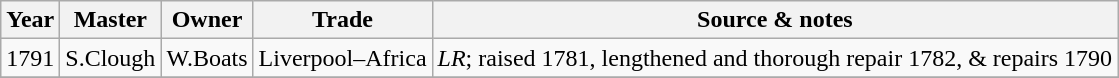<table class=" wikitable">
<tr>
<th>Year</th>
<th>Master</th>
<th>Owner</th>
<th>Trade</th>
<th>Source & notes</th>
</tr>
<tr>
<td>1791</td>
<td>S.Clough</td>
<td>W.Boats</td>
<td>Liverpool–Africa</td>
<td><em>LR</em>; raised 1781, lengthened and thorough repair 1782, & repairs 1790</td>
</tr>
<tr>
</tr>
</table>
